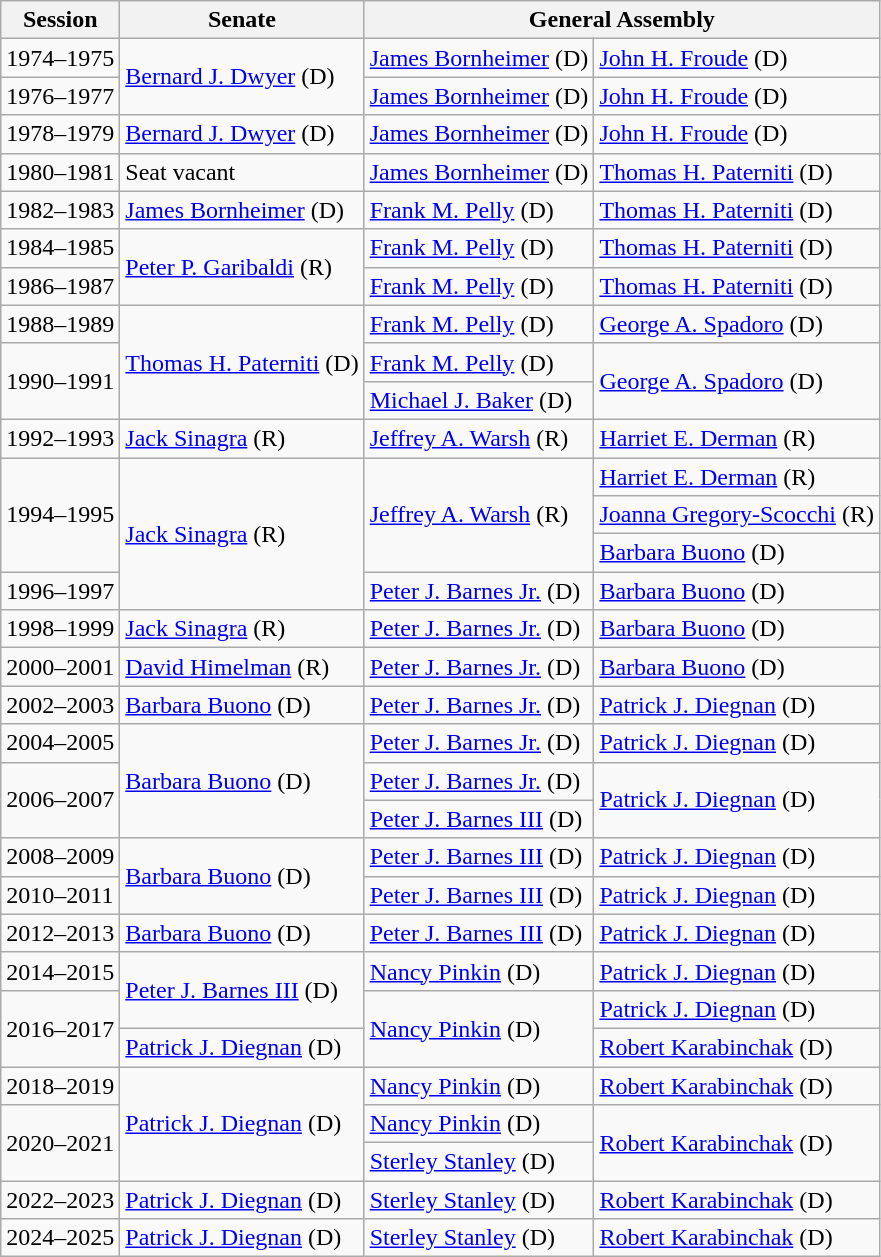<table class="wikitable">
<tr>
<th>Session</th>
<th>Senate</th>
<th colspan=2>General Assembly</th>
</tr>
<tr>
<td>1974–1975</td>
<td rowspan=2 ><a href='#'>Bernard J. Dwyer</a> (D)</td>
<td><a href='#'>James Bornheimer</a> (D)</td>
<td><a href='#'>John H. Froude</a> (D)</td>
</tr>
<tr>
<td>1976–1977</td>
<td><a href='#'>James Bornheimer</a> (D)</td>
<td><a href='#'>John H. Froude</a> (D)</td>
</tr>
<tr>
<td>1978–1979</td>
<td rowspan=2 ><a href='#'>Bernard J. Dwyer</a> (D)<small> </small><br></td>
<td><a href='#'>James Bornheimer</a> (D)</td>
<td><a href='#'>John H. Froude</a> (D)</td>
</tr>
<tr>
<td rowspan=2>1980–1981</td>
<td rowspan=2 ><a href='#'>James Bornheimer</a> (D)</td>
<td rowspan=2 ><a href='#'>Thomas H. Paterniti</a> (D)</td>
</tr>
<tr>
<td>Seat vacant</td>
</tr>
<tr>
<td>1982–1983</td>
<td><a href='#'>James Bornheimer</a> (D)</td>
<td><a href='#'>Frank M. Pelly</a> (D)</td>
<td><a href='#'>Thomas H. Paterniti</a> (D)</td>
</tr>
<tr>
<td>1984–1985</td>
<td rowspan=2 ><a href='#'>Peter P. Garibaldi</a> (R)</td>
<td><a href='#'>Frank M. Pelly</a> (D)</td>
<td><a href='#'>Thomas H. Paterniti</a> (D)</td>
</tr>
<tr>
<td>1986–1987</td>
<td><a href='#'>Frank M. Pelly</a> (D)</td>
<td><a href='#'>Thomas H. Paterniti</a> (D)</td>
</tr>
<tr>
<td>1988–1989</td>
<td rowspan=3 ><a href='#'>Thomas H. Paterniti</a> (D)</td>
<td><a href='#'>Frank M. Pelly</a> (D)</td>
<td><a href='#'>George A. Spadoro</a> (D)</td>
</tr>
<tr>
<td rowspan=2>1990–1991</td>
<td><a href='#'>Frank M. Pelly</a> (D)</td>
<td rowspan=2 ><a href='#'>George A. Spadoro</a> (D)</td>
</tr>
<tr>
<td><a href='#'>Michael J. Baker</a> (D)</td>
</tr>
<tr>
<td>1992–1993</td>
<td><a href='#'>Jack Sinagra</a> (R)</td>
<td><a href='#'>Jeffrey A. Warsh</a> (R)</td>
<td><a href='#'>Harriet E. Derman</a> (R)</td>
</tr>
<tr>
<td rowspan=3>1994–1995</td>
<td rowspan=4 ><a href='#'>Jack Sinagra</a> (R)</td>
<td rowspan=3 ><a href='#'>Jeffrey A. Warsh</a> (R)</td>
<td><a href='#'>Harriet E. Derman</a> (R)</td>
</tr>
<tr>
<td><a href='#'>Joanna Gregory-Scocchi</a> (R)</td>
</tr>
<tr>
<td><a href='#'>Barbara Buono</a> (D)</td>
</tr>
<tr>
<td>1996–1997</td>
<td><a href='#'>Peter J. Barnes Jr.</a> (D)</td>
<td><a href='#'>Barbara Buono</a> (D)</td>
</tr>
<tr>
<td>1998–1999</td>
<td rowspan=2 ><a href='#'>Jack Sinagra</a> (R)<small> </small><br></td>
<td><a href='#'>Peter J. Barnes Jr.</a> (D)</td>
<td><a href='#'>Barbara Buono</a> (D)</td>
</tr>
<tr>
<td rowspan=2>2000–2001</td>
<td rowspan=2 ><a href='#'>Peter J. Barnes Jr.</a> (D)</td>
<td rowspan=2 ><a href='#'>Barbara Buono</a> (D)</td>
</tr>
<tr>
<td><a href='#'>David Himelman</a> (R)</td>
</tr>
<tr>
<td>2002–2003</td>
<td><a href='#'>Barbara Buono</a> (D)</td>
<td><a href='#'>Peter J. Barnes Jr.</a> (D)</td>
<td><a href='#'>Patrick J. Diegnan</a> (D)</td>
</tr>
<tr>
<td>2004–2005</td>
<td rowspan=3 ><a href='#'>Barbara Buono</a> (D)</td>
<td><a href='#'>Peter J. Barnes Jr.</a> (D)</td>
<td><a href='#'>Patrick J. Diegnan</a> (D)</td>
</tr>
<tr>
<td rowspan=2>2006–2007</td>
<td><a href='#'>Peter J. Barnes Jr.</a> (D)</td>
<td rowspan=2 ><a href='#'>Patrick J. Diegnan</a> (D)</td>
</tr>
<tr>
<td><a href='#'>Peter J. Barnes III</a> (D)</td>
</tr>
<tr>
<td>2008–2009</td>
<td rowspan=2 ><a href='#'>Barbara Buono</a> (D)</td>
<td><a href='#'>Peter J. Barnes III</a> (D)</td>
<td><a href='#'>Patrick J. Diegnan</a> (D)</td>
</tr>
<tr>
<td>2010–2011</td>
<td><a href='#'>Peter J. Barnes III</a> (D)</td>
<td><a href='#'>Patrick J. Diegnan</a> (D)</td>
</tr>
<tr>
<td>2012–2013</td>
<td><a href='#'>Barbara Buono</a> (D)</td>
<td><a href='#'>Peter J. Barnes III</a> (D)</td>
<td><a href='#'>Patrick J. Diegnan</a> (D)</td>
</tr>
<tr>
<td>2014–2015</td>
<td rowspan=2 ><a href='#'>Peter J. Barnes III</a> (D)</td>
<td><a href='#'>Nancy Pinkin</a> (D)</td>
<td><a href='#'>Patrick J. Diegnan</a> (D)</td>
</tr>
<tr>
<td rowspan=2>2016–2017</td>
<td rowspan=2 ><a href='#'>Nancy Pinkin</a> (D)</td>
<td><a href='#'>Patrick J. Diegnan</a> (D)</td>
</tr>
<tr>
<td><a href='#'>Patrick J. Diegnan</a> (D)</td>
<td><a href='#'>Robert Karabinchak</a> (D)</td>
</tr>
<tr>
<td>2018–2019</td>
<td rowspan=3 ><a href='#'>Patrick J. Diegnan</a> (D)</td>
<td><a href='#'>Nancy Pinkin</a> (D)</td>
<td><a href='#'>Robert Karabinchak</a> (D)</td>
</tr>
<tr>
<td rowspan=2>2020–2021</td>
<td><a href='#'>Nancy Pinkin</a> (D)</td>
<td rowspan=2 ><a href='#'>Robert Karabinchak</a> (D)</td>
</tr>
<tr>
<td><a href='#'>Sterley Stanley</a> (D)</td>
</tr>
<tr>
<td>2022–2023</td>
<td><a href='#'>Patrick J. Diegnan</a> (D)</td>
<td><a href='#'>Sterley Stanley</a> (D)</td>
<td><a href='#'>Robert Karabinchak</a> (D)</td>
</tr>
<tr>
<td>2024–2025</td>
<td><a href='#'>Patrick J. Diegnan</a> (D)</td>
<td><a href='#'>Sterley Stanley</a> (D)</td>
<td><a href='#'>Robert Karabinchak</a> (D)</td>
</tr>
</table>
